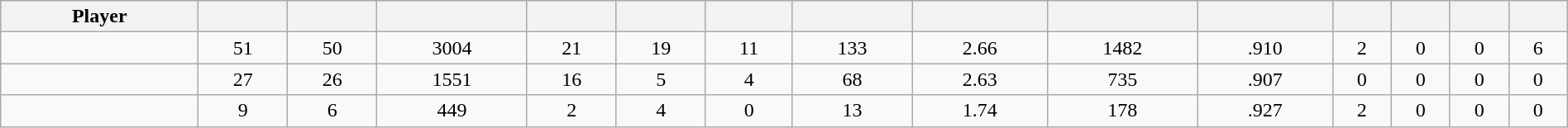<table class="wikitable sortable" style="width:100%;">
<tr style="text-align:center; background:#ddd;">
<th>Player</th>
<th></th>
<th></th>
<th></th>
<th></th>
<th></th>
<th></th>
<th></th>
<th></th>
<th></th>
<th></th>
<th></th>
<th></th>
<th></th>
<th></th>
</tr>
<tr align=center>
<td></td>
<td>51</td>
<td>50</td>
<td>3004</td>
<td>21</td>
<td>19</td>
<td>11</td>
<td>133</td>
<td>2.66</td>
<td>1482</td>
<td>.910</td>
<td>2</td>
<td>0</td>
<td>0</td>
<td>6</td>
</tr>
<tr align=center>
<td></td>
<td>27</td>
<td>26</td>
<td>1551</td>
<td>16</td>
<td>5</td>
<td>4</td>
<td>68</td>
<td>2.63</td>
<td>735</td>
<td>.907</td>
<td>0</td>
<td>0</td>
<td>0</td>
<td>0</td>
</tr>
<tr align=center>
<td></td>
<td>9</td>
<td>6</td>
<td>449</td>
<td>2</td>
<td>4</td>
<td>0</td>
<td>13</td>
<td>1.74</td>
<td>178</td>
<td>.927</td>
<td>2</td>
<td>0</td>
<td>0</td>
<td>0</td>
</tr>
</table>
